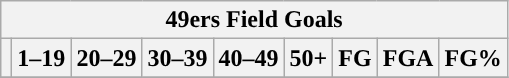<table class="wikitable">
<tr>
<th colspan=9>49ers Field Goals</th>
</tr>
<tr>
<th></th>
<th>1–19</th>
<th>20–29</th>
<th>30–39</th>
<th>40–49</th>
<th>50+</th>
<th>FG</th>
<th>FGA</th>
<th>FG%</th>
</tr>
<tr>
</tr>
</table>
